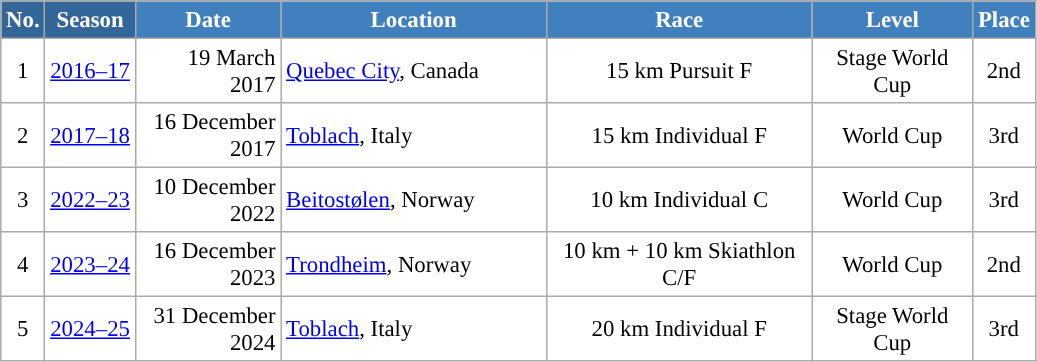<table class="wikitable sortable" style="font-size:95%; text-align:center; border:grey solid 1px; border-collapse:collapse; background:#ffffff;">
<tr style="background:#efefef;">
<th style="background-color:#369; color:white;">No.</th>
<th style="background-color:#369; color:white;">Season</th>
<th style="background-color:#4180be; color:white; width:90px;">Date</th>
<th style="background-color:#4180be; color:white; width:170px;">Location</th>
<th style="background-color:#4180be; color:white; width:170px;">Race</th>
<th style="background-color:#4180be; color:white; width:100px;">Level</th>
<th style="background-color:#4180be; color:white;">Place</th>
</tr>
<tr>
<td align=center>1</td>
<td rowspan=1 align=center><a href='#'>2016–17</a></td>
<td align=right>19 March 2017</td>
<td align=left> <a href='#'>Quebec City</a>, Canada</td>
<td>15 km Pursuit F</td>
<td>Stage World Cup</td>
<td>2nd</td>
</tr>
<tr>
<td align=center>2</td>
<td rowspan=1 align=center><a href='#'>2017–18</a></td>
<td align=right>16 December 2017</td>
<td align=left> <a href='#'>Toblach</a>, Italy</td>
<td>15 km Individual F</td>
<td>World Cup</td>
<td>3rd</td>
</tr>
<tr>
<td align=center>3</td>
<td rowspan=1 align=center><a href='#'>2022–23</a></td>
<td align=right>10 December 2022</td>
<td align=left> <a href='#'>Beitostølen</a>, Norway</td>
<td>10 km Individual C</td>
<td>World Cup</td>
<td>3rd</td>
</tr>
<tr>
<td align=center>4</td>
<td rowspan=1 align=center><a href='#'>2023–24</a></td>
<td align=right>16 December 2023</td>
<td align=left> <a href='#'>Trondheim</a>, Norway</td>
<td>10 km + 10 km Skiathlon C/F</td>
<td>World Cup</td>
<td>2nd</td>
</tr>
<tr>
<td align=center>5</td>
<td rowspan=1 align=center><a href='#'>2024–25</a></td>
<td align=right>31 December 2024</td>
<td align=left> <a href='#'>Toblach</a>, Italy</td>
<td>20 km Individual F</td>
<td>Stage World Cup</td>
<td>3rd</td>
</tr>
</table>
